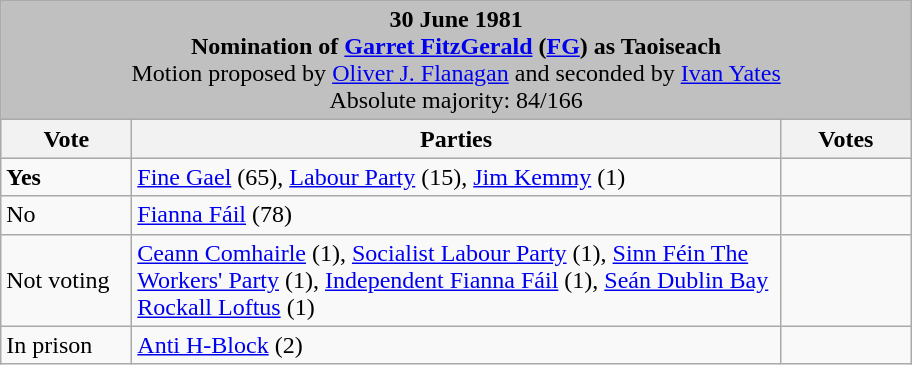<table class="wikitable">
<tr>
<td colspan="3" bgcolor="#C0C0C0" align="center"><strong>30 June 1981<br>Nomination of <a href='#'>Garret FitzGerald</a> (<a href='#'>FG</a>) as Taoiseach</strong><br>Motion proposed by <a href='#'>Oliver J. Flanagan</a> and seconded by <a href='#'>Ivan Yates</a><br>Absolute majority: 84/166</td>
</tr>
<tr bgcolor="#D8D8D8">
<th width=80px>Vote</th>
<th width=425px>Parties</th>
<th width=80px>Votes</th>
</tr>
<tr>
<td> <strong>Yes</strong></td>
<td><a href='#'>Fine Gael</a> (65), <a href='#'>Labour Party</a> (15), <a href='#'>Jim Kemmy</a> (1)</td>
<td></td>
</tr>
<tr>
<td>No</td>
<td><a href='#'>Fianna Fáil</a> (78)</td>
<td></td>
</tr>
<tr>
<td>Not voting</td>
<td><a href='#'>Ceann Comhairle</a> (1), <a href='#'>Socialist Labour Party</a> (1), <a href='#'>Sinn Féin The Workers' Party</a> (1), <a href='#'>Independent Fianna Fáil</a> (1), <a href='#'>Seán Dublin Bay Rockall Loftus</a> (1)</td>
<td></td>
</tr>
<tr>
<td>In prison</td>
<td><a href='#'>Anti H-Block</a> (2)</td>
<td></td>
</tr>
</table>
